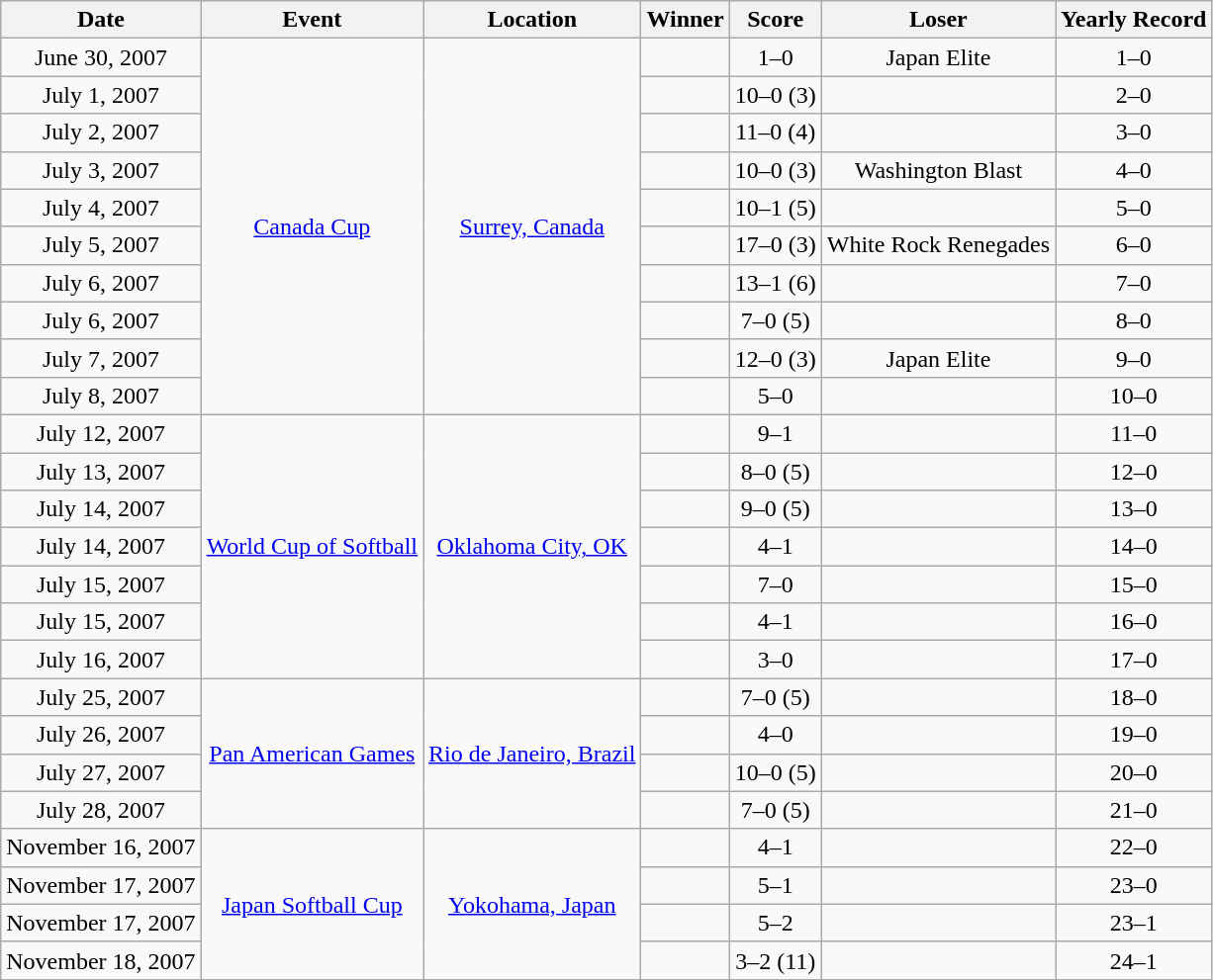<table class="wikitable">
<tr>
<th>Date</th>
<th>Event</th>
<th>Location</th>
<th>Winner</th>
<th>Score</th>
<th>Loser</th>
<th>Yearly Record</th>
</tr>
<tr align=center>
<td>June 30, 2007</td>
<td rowspan=10><a href='#'>Canada Cup</a></td>
<td rowspan=10><a href='#'>Surrey, Canada</a></td>
<td></td>
<td>1–0</td>
<td>Japan Elite</td>
<td>1–0</td>
</tr>
<tr align=center>
<td>July 1, 2007</td>
<td></td>
<td>10–0 (3)</td>
<td></td>
<td>2–0</td>
</tr>
<tr align=center>
<td>July 2, 2007</td>
<td></td>
<td>11–0 (4)</td>
<td></td>
<td>3–0</td>
</tr>
<tr align=center>
<td>July 3, 2007</td>
<td></td>
<td>10–0 (3)</td>
<td>Washington Blast</td>
<td>4–0</td>
</tr>
<tr align=center>
<td>July 4, 2007</td>
<td></td>
<td>10–1 (5)</td>
<td></td>
<td>5–0</td>
</tr>
<tr align=center>
<td>July 5, 2007</td>
<td></td>
<td>17–0 (3)</td>
<td>White Rock Renegades</td>
<td>6–0</td>
</tr>
<tr align=center>
<td>July 6, 2007</td>
<td></td>
<td>13–1 (6)</td>
<td></td>
<td>7–0</td>
</tr>
<tr align=center>
<td>July 6, 2007</td>
<td></td>
<td>7–0 (5)</td>
<td></td>
<td>8–0</td>
</tr>
<tr align=center>
<td>July 7, 2007</td>
<td></td>
<td>12–0 (3)</td>
<td>Japan Elite</td>
<td>9–0</td>
</tr>
<tr align=center>
<td>July 8, 2007</td>
<td></td>
<td>5–0</td>
<td></td>
<td>10–0</td>
</tr>
<tr align=center>
<td>July 12, 2007</td>
<td rowspan=7><a href='#'>World Cup of Softball</a></td>
<td rowspan=7><a href='#'>Oklahoma City, OK</a></td>
<td></td>
<td>9–1</td>
<td></td>
<td>11–0</td>
</tr>
<tr align=center>
<td>July 13, 2007</td>
<td></td>
<td>8–0 (5)</td>
<td></td>
<td>12–0</td>
</tr>
<tr align=center>
<td>July 14, 2007</td>
<td></td>
<td>9–0 (5)</td>
<td></td>
<td>13–0</td>
</tr>
<tr align=center>
<td>July 14, 2007</td>
<td></td>
<td>4–1</td>
<td></td>
<td>14–0</td>
</tr>
<tr align=center>
<td>July 15, 2007</td>
<td></td>
<td>7–0</td>
<td></td>
<td>15–0</td>
</tr>
<tr align=center>
<td>July 15, 2007</td>
<td></td>
<td>4–1</td>
<td></td>
<td>16–0</td>
</tr>
<tr align=center>
<td>July 16, 2007</td>
<td></td>
<td>3–0</td>
<td></td>
<td>17–0</td>
</tr>
<tr align=center>
<td>July 25, 2007</td>
<td rowspan=4><a href='#'>Pan American Games</a></td>
<td rowspan=4><a href='#'>Rio de Janeiro, Brazil</a></td>
<td></td>
<td>7–0 (5)</td>
<td></td>
<td>18–0</td>
</tr>
<tr align=center>
<td>July 26, 2007</td>
<td></td>
<td>4–0</td>
<td></td>
<td>19–0</td>
</tr>
<tr align=center>
<td>July 27, 2007</td>
<td></td>
<td>10–0 (5)</td>
<td></td>
<td>20–0</td>
</tr>
<tr align=center>
<td>July 28, 2007</td>
<td></td>
<td>7–0 (5)</td>
<td></td>
<td>21–0</td>
</tr>
<tr align=center>
<td>November 16, 2007</td>
<td rowspan=4><a href='#'>Japan Softball Cup</a></td>
<td rowspan=4><a href='#'>Yokohama, Japan</a></td>
<td></td>
<td>4–1</td>
<td></td>
<td>22–0</td>
</tr>
<tr align=center>
<td>November 17, 2007</td>
<td></td>
<td>5–1</td>
<td></td>
<td>23–0</td>
</tr>
<tr align=center>
<td>November 17, 2007</td>
<td></td>
<td>5–2</td>
<td></td>
<td>23–1</td>
</tr>
<tr align=center>
<td>November 18, 2007</td>
<td></td>
<td>3–2 (11)</td>
<td></td>
<td>24–1</td>
</tr>
</table>
